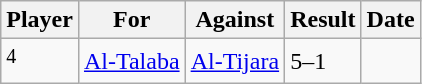<table class="wikitable sortable">
<tr>
<th>Player</th>
<th>For</th>
<th>Against</th>
<th align=center>Result</th>
<th>Date</th>
</tr>
<tr>
<td> <sup>4</sup></td>
<td><a href='#'>Al-Talaba</a></td>
<td><a href='#'>Al-Tijara</a></td>
<td>5–1</td>
<td></td>
</tr>
</table>
